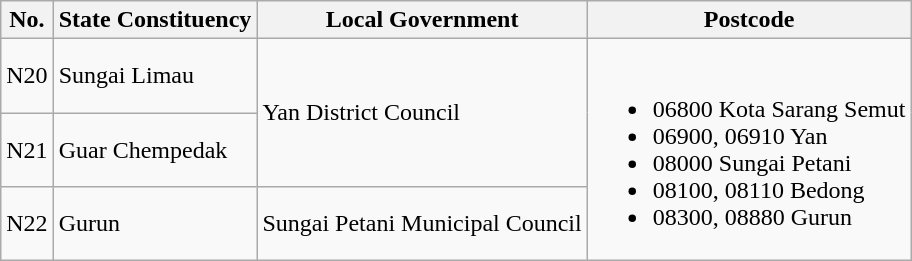<table class="wikitable">
<tr>
<th>No.</th>
<th>State Constituency</th>
<th>Local Government</th>
<th>Postcode</th>
</tr>
<tr>
<td>N20</td>
<td>Sungai Limau</td>
<td rowspan="2">Yan District Council</td>
<td rowspan="3"><br><ul><li>06800 Kota Sarang Semut</li><li>06900, 06910 Yan</li><li>08000 Sungai Petani</li><li>08100, 08110 Bedong</li><li>08300, 08880 Gurun</li></ul></td>
</tr>
<tr>
<td>N21</td>
<td>Guar Chempedak</td>
</tr>
<tr>
<td>N22</td>
<td>Gurun</td>
<td>Sungai Petani Municipal Council</td>
</tr>
</table>
